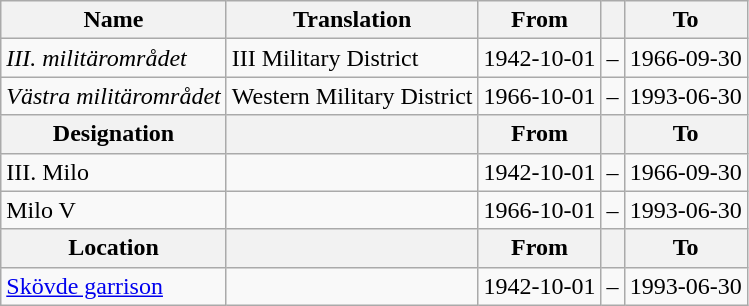<table class="wikitable">
<tr>
<th style="font-weight:bold;">Name</th>
<th style="font-weight:bold;">Translation</th>
<th style="text-align: center; font-weight:bold;">From</th>
<th></th>
<th style="text-align: center; font-weight:bold;">To</th>
</tr>
<tr>
<td style="font-style:italic;">III. militärområdet</td>
<td>III Military District</td>
<td>1942-10-01</td>
<td>–</td>
<td>1966-09-30</td>
</tr>
<tr>
<td style="font-style:italic;">Västra militärområdet</td>
<td>Western Military District</td>
<td>1966-10-01</td>
<td>–</td>
<td>1993-06-30</td>
</tr>
<tr>
<th style="font-weight:bold;">Designation</th>
<th style="font-weight:bold;"></th>
<th style="text-align: center; font-weight:bold;">From</th>
<th></th>
<th style="text-align: center; font-weight:bold;">To</th>
</tr>
<tr>
<td>III. Milo</td>
<td></td>
<td style="text-align: center;">1942-10-01</td>
<td style="text-align: center;">–</td>
<td style="text-align: center;">1966-09-30</td>
</tr>
<tr>
<td>Milo V</td>
<td></td>
<td style="text-align: center;">1966-10-01</td>
<td style="text-align: center;">–</td>
<td style="text-align: center;">1993-06-30</td>
</tr>
<tr>
<th style="font-weight:bold;">Location</th>
<th style="font-weight:bold;"></th>
<th style="text-align: center; font-weight:bold;">From</th>
<th></th>
<th style="text-align: center; font-weight:bold;">To</th>
</tr>
<tr>
<td><a href='#'>Skövde garrison</a></td>
<td></td>
<td style="text-align: center;">1942-10-01</td>
<td style="text-align: center;">–</td>
<td style="text-align: center;">1993-06-30</td>
</tr>
</table>
